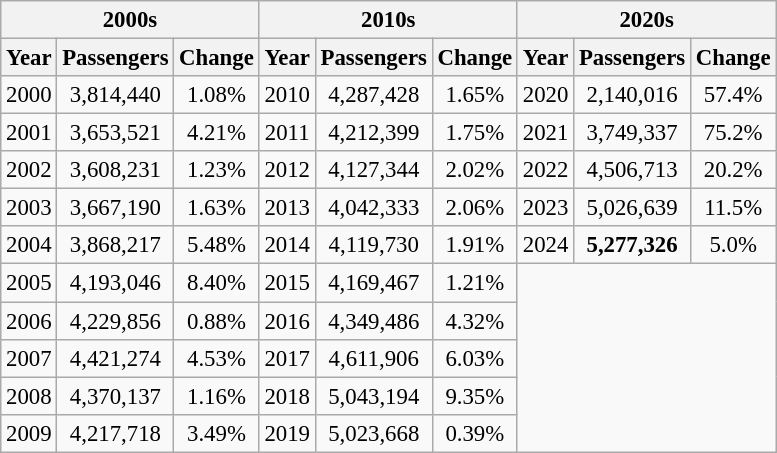<table class="wikitable sortable" style="font-size: 95%; text-align: center;">
<tr>
<th colspan="3">2000s</th>
<th colspan="3">2010s</th>
<th colspan="3">2020s</th>
</tr>
<tr>
<th>Year</th>
<th>Passengers</th>
<th>Change</th>
<th>Year</th>
<th>Passengers</th>
<th>Change</th>
<th>Year</th>
<th>Passengers</th>
<th>Change</th>
</tr>
<tr>
<td>2000</td>
<td>3,814,440</td>
<td>1.08%</td>
<td>2010</td>
<td>4,287,428</td>
<td>1.65%</td>
<td>2020</td>
<td>2,140,016</td>
<td>57.4%</td>
</tr>
<tr>
<td>2001</td>
<td>3,653,521</td>
<td>4.21%</td>
<td>2011</td>
<td>4,212,399</td>
<td>1.75%</td>
<td>2021</td>
<td>3,749,337</td>
<td>75.2%</td>
</tr>
<tr>
<td>2002</td>
<td>3,608,231</td>
<td>1.23%</td>
<td>2012</td>
<td>4,127,344</td>
<td>2.02%</td>
<td>2022</td>
<td>4,506,713</td>
<td>20.2%</td>
</tr>
<tr>
<td>2003</td>
<td>3,667,190</td>
<td>1.63%</td>
<td>2013</td>
<td>4,042,333</td>
<td>2.06%</td>
<td>2023</td>
<td>5,026,639</td>
<td>11.5%</td>
</tr>
<tr>
<td>2004</td>
<td>3,868,217</td>
<td>5.48%</td>
<td>2014</td>
<td>4,119,730</td>
<td>1.91%</td>
<td>2024</td>
<td><strong>5,277,326</strong></td>
<td>5.0%</td>
</tr>
<tr>
<td>2005</td>
<td>4,193,046</td>
<td>8.40%</td>
<td>2015</td>
<td>4,169,467</td>
<td>1.21%</td>
</tr>
<tr>
<td>2006</td>
<td>4,229,856</td>
<td>0.88%</td>
<td>2016</td>
<td>4,349,486</td>
<td>4.32%</td>
</tr>
<tr>
<td>2007</td>
<td>4,421,274</td>
<td>4.53%</td>
<td>2017</td>
<td>4,611,906</td>
<td>6.03%</td>
</tr>
<tr>
<td>2008</td>
<td>4,370,137</td>
<td>1.16%</td>
<td>2018</td>
<td>5,043,194</td>
<td>9.35%</td>
</tr>
<tr>
<td>2009</td>
<td>4,217,718</td>
<td>3.49%</td>
<td>2019</td>
<td>5,023,668</td>
<td>0.39%</td>
</tr>
</table>
